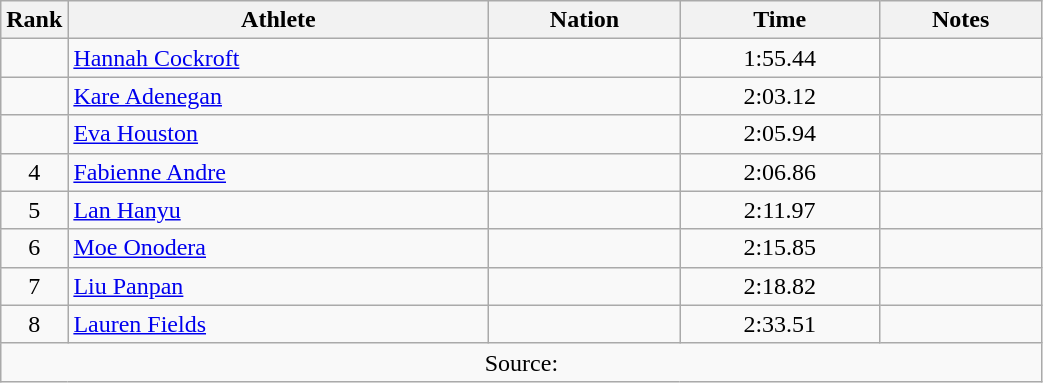<table class="wikitable sortable" style="text-align:center;width: 55%;">
<tr>
<th scope="col" style="width: 10px;">Rank</th>
<th scope="col">Athlete</th>
<th scope="col">Nation</th>
<th scope="col">Time</th>
<th scope="col">Notes</th>
</tr>
<tr>
<td></td>
<td align=left><a href='#'>Hannah Cockroft</a></td>
<td align=left></td>
<td>1:55.44</td>
<td></td>
</tr>
<tr>
<td></td>
<td align=left><a href='#'>Kare Adenegan</a></td>
<td align=left></td>
<td>2:03.12</td>
<td></td>
</tr>
<tr>
<td></td>
<td align=left><a href='#'>Eva Houston</a></td>
<td align=left></td>
<td>2:05.94</td>
<td></td>
</tr>
<tr>
<td>4</td>
<td align=left><a href='#'>Fabienne Andre</a></td>
<td align=left></td>
<td>2:06.86</td>
<td></td>
</tr>
<tr>
<td>5</td>
<td align=left><a href='#'>Lan Hanyu</a></td>
<td align=left></td>
<td>2:11.97</td>
<td></td>
</tr>
<tr>
<td>6</td>
<td align=left><a href='#'>Moe Onodera</a></td>
<td align=left></td>
<td>2:15.85</td>
<td></td>
</tr>
<tr>
<td>7</td>
<td align=left><a href='#'>Liu Panpan</a></td>
<td align=left></td>
<td>2:18.82</td>
<td></td>
</tr>
<tr>
<td>8</td>
<td align=left><a href='#'>Lauren Fields</a></td>
<td align=left></td>
<td>2:33.51</td>
<td></td>
</tr>
<tr class="sortbottom">
<td colspan="5">Source:</td>
</tr>
</table>
